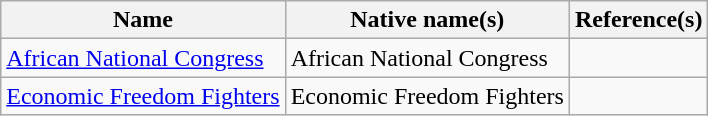<table class="wikitable">
<tr>
<th>Name</th>
<th>Native name(s)</th>
<th>Reference(s)</th>
</tr>
<tr>
<td><a href='#'>African National Congress</a></td>
<td>African National Congress</td>
<td></td>
</tr>
<tr>
<td><a href='#'>Economic Freedom Fighters</a></td>
<td>Economic Freedom Fighters</td>
<td></td>
</tr>
</table>
